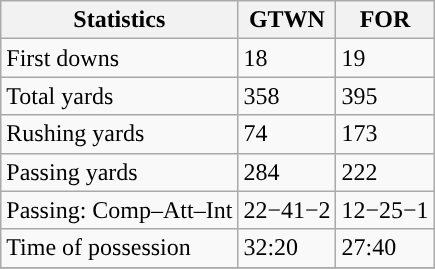<table class="wikitable" style="float: left;">
<tr>
<th>Statistics</th>
<th>GTWN</th>
<th>FOR</th>
</tr>
<tr>
<td>First downs</td>
<td>18</td>
<td>19</td>
</tr>
<tr>
<td>Total yards</td>
<td>358</td>
<td>395</td>
</tr>
<tr>
<td>Rushing yards</td>
<td>74</td>
<td>173</td>
</tr>
<tr>
<td>Passing yards</td>
<td>284</td>
<td>222</td>
</tr>
<tr>
<td>Passing: Comp–Att–Int</td>
<td>22−41−2</td>
<td>12−25−1</td>
</tr>
<tr>
<td>Time of possession</td>
<td>32:20</td>
<td>27:40</td>
</tr>
<tr>
</tr>
</table>
